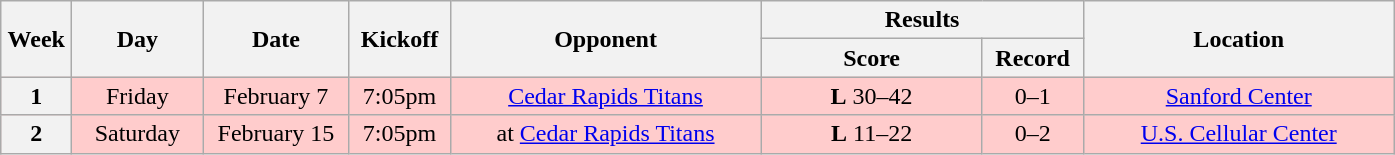<table class="wikitable">
<tr>
<th rowspan="2" width="40">Week</th>
<th rowspan="2" width="80">Day</th>
<th rowspan="2" width="90">Date</th>
<th rowspan="2" width="60">Kickoff</th>
<th rowspan="2" width="200">Opponent</th>
<th colspan="2" width="200">Results</th>
<th rowspan="2" width="200">Location</th>
</tr>
<tr>
<th width="140">Score</th>
<th width="60">Record</th>
</tr>
<tr align="center" bgcolor="#FFCCCC">
<th>1</th>
<td>Friday</td>
<td>February 7</td>
<td>7:05pm</td>
<td><a href='#'>Cedar Rapids Titans</a></td>
<td><strong>L</strong> 30–42</td>
<td>0–1</td>
<td><a href='#'>Sanford Center</a></td>
</tr>
<tr align="center" bgcolor="#FFCCCC">
<th>2</th>
<td>Saturday</td>
<td>February 15</td>
<td>7:05pm</td>
<td>at <a href='#'>Cedar Rapids Titans</a></td>
<td><strong>L</strong> 11–22</td>
<td>0–2</td>
<td><a href='#'>U.S. Cellular Center</a></td>
</tr>
</table>
